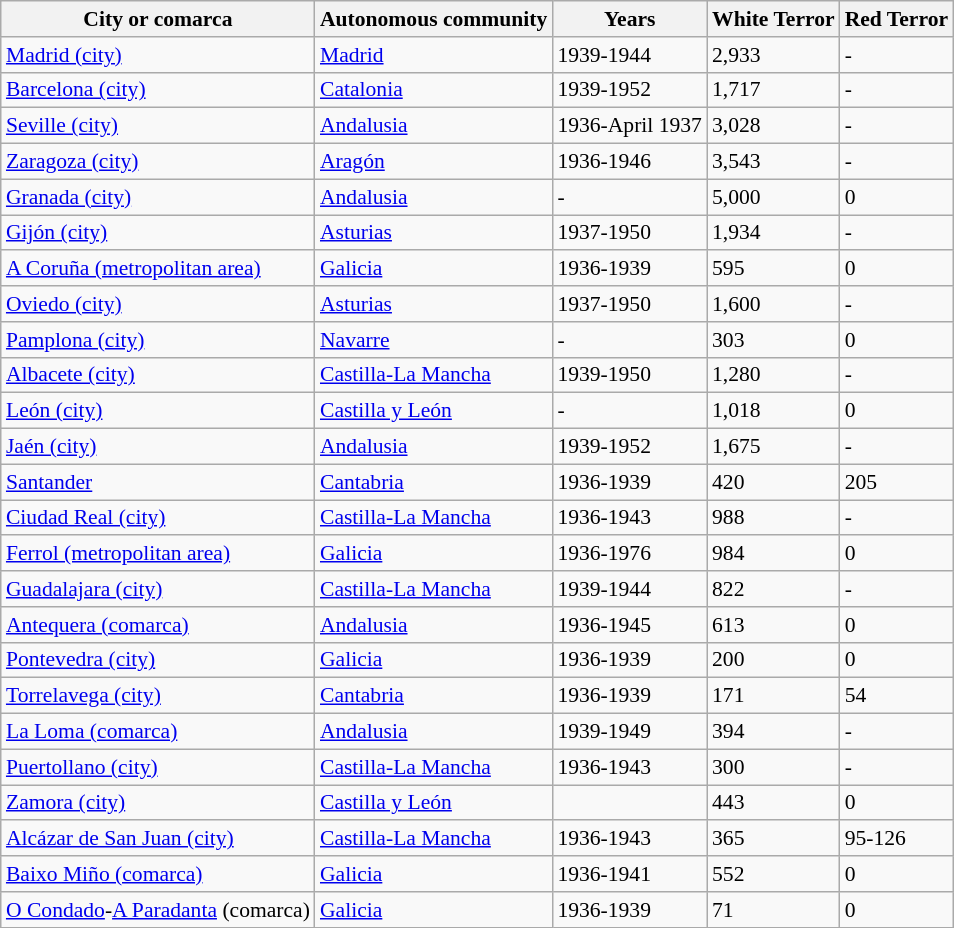<table class="wikitable sortable" style="font-size:90%; margin:auto;">
<tr>
<th><strong>City or comarca</strong></th>
<th><strong>Autonomous community</strong></th>
<th><strong>Years</strong></th>
<th><strong>White Terror</strong></th>
<th><strong>Red Terror</strong></th>
</tr>
<tr>
<td><a href='#'>Madrid (city)</a></td>
<td><a href='#'>Madrid</a></td>
<td>1939-1944</td>
<td>2,933</td>
<td>-</td>
</tr>
<tr>
<td><a href='#'>Barcelona (city)</a></td>
<td><a href='#'>Catalonia</a></td>
<td>1939-1952</td>
<td>1,717</td>
<td>-</td>
</tr>
<tr>
<td><a href='#'>Seville (city)</a></td>
<td><a href='#'>Andalusia</a></td>
<td>1936-April 1937</td>
<td>3,028</td>
<td>-</td>
</tr>
<tr>
<td><a href='#'>Zaragoza (city)</a></td>
<td><a href='#'>Aragón</a></td>
<td>1936-1946</td>
<td>3,543</td>
<td>-</td>
</tr>
<tr>
<td><a href='#'>Granada (city)</a></td>
<td><a href='#'>Andalusia</a></td>
<td>-</td>
<td>5,000</td>
<td>0</td>
</tr>
<tr>
<td><a href='#'>Gijón (city)</a></td>
<td><a href='#'>Asturias</a></td>
<td>1937-1950</td>
<td>1,934</td>
<td>-</td>
</tr>
<tr>
<td><a href='#'>A Coruña (metropolitan area)</a></td>
<td><a href='#'>Galicia</a></td>
<td>1936-1939</td>
<td>595</td>
<td>0</td>
</tr>
<tr>
<td><a href='#'>Oviedo (city)</a></td>
<td><a href='#'>Asturias</a></td>
<td>1937-1950</td>
<td>1,600</td>
<td>-</td>
</tr>
<tr>
<td><a href='#'>Pamplona (city)</a></td>
<td><a href='#'>Navarre</a></td>
<td>-</td>
<td>303</td>
<td>0</td>
</tr>
<tr>
<td><a href='#'>Albacete (city)</a></td>
<td><a href='#'>Castilla-La Mancha</a></td>
<td>1939-1950</td>
<td>1,280</td>
<td>-</td>
</tr>
<tr>
<td><a href='#'>León (city)</a></td>
<td><a href='#'>Castilla y León</a></td>
<td>-</td>
<td>1,018</td>
<td>0</td>
</tr>
<tr>
<td><a href='#'>Jaén (city)</a></td>
<td><a href='#'>Andalusia</a></td>
<td>1939-1952</td>
<td>1,675</td>
<td>-</td>
</tr>
<tr>
<td><a href='#'>Santander</a></td>
<td><a href='#'>Cantabria</a></td>
<td>1936-1939</td>
<td>420</td>
<td>205</td>
</tr>
<tr>
<td><a href='#'>Ciudad Real (city)</a></td>
<td><a href='#'>Castilla-La Mancha</a></td>
<td>1936-1943</td>
<td>988</td>
<td>-</td>
</tr>
<tr>
<td><a href='#'>Ferrol (metropolitan area)</a></td>
<td><a href='#'>Galicia</a></td>
<td>1936-1976</td>
<td>984</td>
<td>0</td>
</tr>
<tr>
<td><a href='#'>Guadalajara (city)</a></td>
<td><a href='#'>Castilla-La Mancha</a></td>
<td>1939-1944</td>
<td>822</td>
<td>-</td>
</tr>
<tr>
<td><a href='#'>Antequera (comarca)</a></td>
<td><a href='#'>Andalusia</a></td>
<td>1936-1945</td>
<td>613</td>
<td>0</td>
</tr>
<tr>
<td><a href='#'>Pontevedra (city)</a></td>
<td><a href='#'>Galicia</a></td>
<td>1936-1939</td>
<td>200</td>
<td>0</td>
</tr>
<tr>
<td><a href='#'>Torrelavega (city)</a></td>
<td><a href='#'>Cantabria</a></td>
<td>1936-1939</td>
<td>171</td>
<td>54</td>
</tr>
<tr>
<td><a href='#'>La Loma (comarca)</a></td>
<td><a href='#'>Andalusia</a></td>
<td>1939-1949</td>
<td>394</td>
<td>-</td>
</tr>
<tr>
<td><a href='#'>Puertollano (city)</a></td>
<td><a href='#'>Castilla-La Mancha</a></td>
<td>1936-1943</td>
<td>300</td>
<td>-</td>
</tr>
<tr>
<td><a href='#'>Zamora (city)</a></td>
<td><a href='#'>Castilla y León</a></td>
<td></td>
<td>443</td>
<td>0</td>
</tr>
<tr>
<td><a href='#'>Alcázar de San Juan (city)</a></td>
<td><a href='#'>Castilla-La Mancha</a></td>
<td>1936-1943</td>
<td>365</td>
<td>95-126</td>
</tr>
<tr>
<td><a href='#'>Baixo Miño (comarca)</a></td>
<td><a href='#'>Galicia</a></td>
<td>1936-1941</td>
<td>552</td>
<td>0</td>
</tr>
<tr>
<td><a href='#'>O Condado</a>-<a href='#'>A Paradanta</a> (comarca)</td>
<td><a href='#'>Galicia</a></td>
<td>1936-1939</td>
<td>71</td>
<td>0</td>
</tr>
</table>
